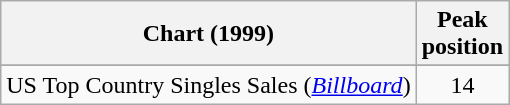<table class="wikitable sortable">
<tr>
<th>Chart (1999)</th>
<th>Peak<br>position</th>
</tr>
<tr>
</tr>
<tr>
</tr>
<tr>
<td>US Top Country Singles Sales (<em><a href='#'>Billboard</a></em>)</td>
<td align="center">14</td>
</tr>
</table>
